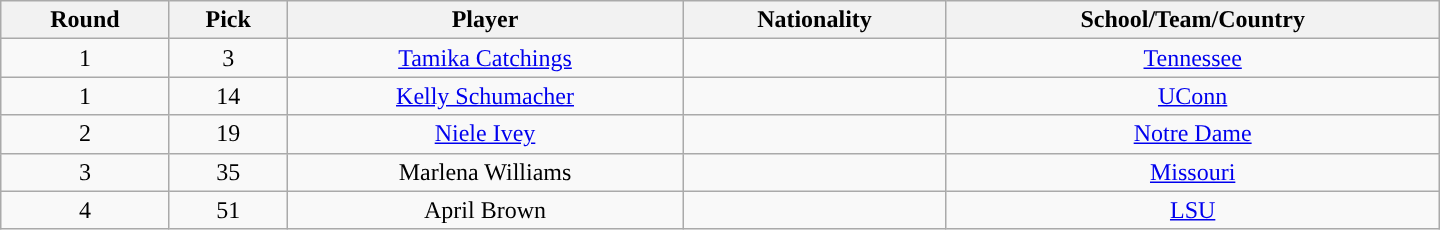<table class="wikitable" style="text-align:center; width:60em">
<tr>
<th>Round</th>
<th>Pick</th>
<th>Player</th>
<th>Nationality</th>
<th>School/Team/Country</th>
</tr>
<tr>
<td>1</td>
<td>3</td>
<td><a href='#'>Tamika Catchings</a></td>
<td></td>
<td><a href='#'>Tennessee</a></td>
</tr>
<tr>
<td>1</td>
<td>14</td>
<td><a href='#'>Kelly Schumacher</a></td>
<td></td>
<td><a href='#'>UConn</a></td>
</tr>
<tr>
<td>2</td>
<td>19</td>
<td><a href='#'>Niele Ivey</a></td>
<td></td>
<td><a href='#'>Notre Dame</a></td>
</tr>
<tr>
<td>3</td>
<td>35</td>
<td>Marlena Williams</td>
<td></td>
<td><a href='#'>Missouri</a></td>
</tr>
<tr>
<td>4</td>
<td>51</td>
<td>April Brown</td>
<td></td>
<td><a href='#'>LSU</a></td>
</tr>
</table>
